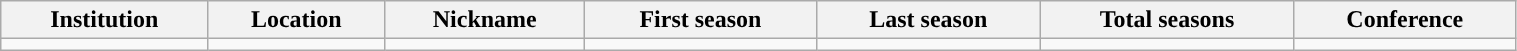<table class="sortable wikitable" width =80%>
<tr>
<th>Institution</th>
<th>Location</th>
<th>Nickname</th>
<th>First season</th>
<th>Last season</th>
<th>Total seasons</th>
<th>Conference</th>
</tr>
<tr align="center">
<td><strong><a href='#'></a></strong></td>
<td><strong><a href='#'></a></strong></td>
<td><strong><a href='#'></a></strong></td>
<td><strong></strong></td>
<td><strong></strong></td>
<td><strong></strong></td>
<td><strong><a href='#'></a></strong></td>
</tr>
</table>
